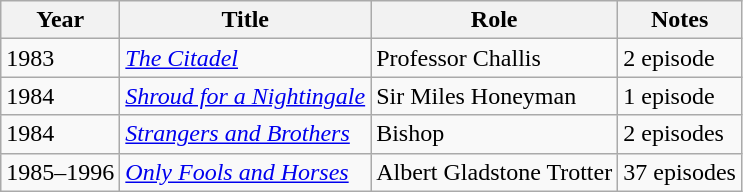<table class="wikitable">
<tr>
<th>Year</th>
<th>Title</th>
<th>Role</th>
<th>Notes</th>
</tr>
<tr>
<td>1983</td>
<td><em><a href='#'>The Citadel</a></em></td>
<td>Professor Challis</td>
<td>2 episode</td>
</tr>
<tr>
<td>1984</td>
<td><em><a href='#'>Shroud for a Nightingale</a></em></td>
<td>Sir Miles Honeyman</td>
<td>1 episode</td>
</tr>
<tr>
<td>1984</td>
<td><em><a href='#'>Strangers and Brothers</a></em></td>
<td>Bishop</td>
<td>2 episodes</td>
</tr>
<tr>
<td>1985–1996</td>
<td><em><a href='#'>Only Fools and Horses</a></em></td>
<td>Albert Gladstone Trotter</td>
<td>37 episodes</td>
</tr>
</table>
